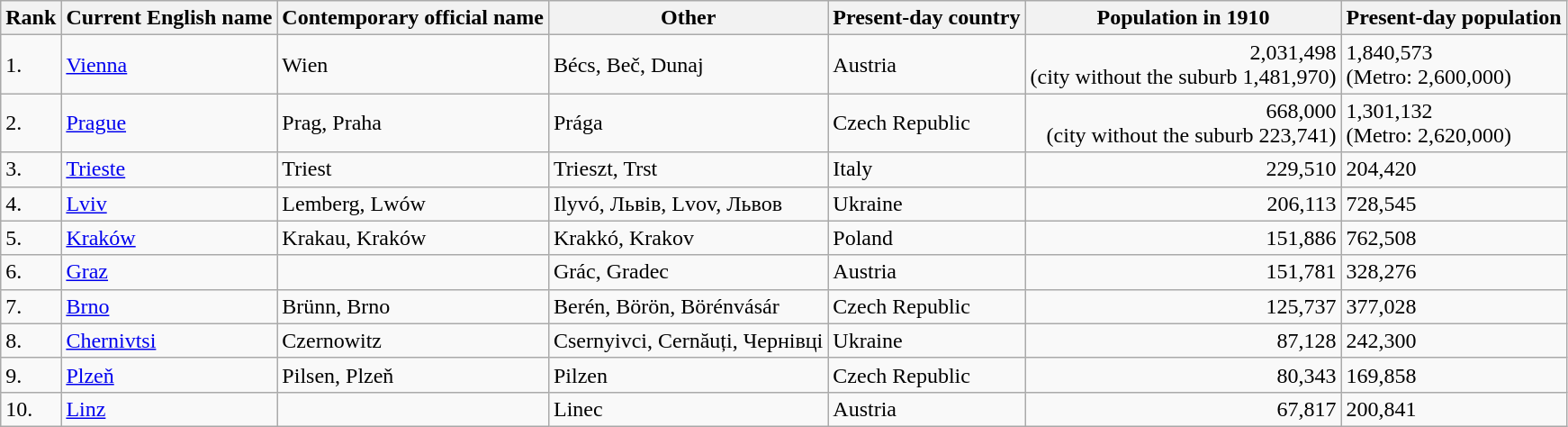<table class="wikitable">
<tr>
<th>Rank</th>
<th>Current English name</th>
<th>Contemporary official name</th>
<th>Other</th>
<th>Present-day country</th>
<th>Population in 1910</th>
<th>Present-day population</th>
</tr>
<tr>
<td>1.</td>
<td><a href='#'>Vienna</a></td>
<td>Wien</td>
<td>Bécs, Beč, Dunaj</td>
<td>Austria</td>
<td align=right>2,031,498<br>(city without the suburb 1,481,970)</td>
<td>1,840,573<br>(Metro: 2,600,000)</td>
</tr>
<tr>
<td>2.</td>
<td><a href='#'>Prague</a></td>
<td>Prag, Praha</td>
<td>Prága</td>
<td>Czech Republic</td>
<td align=right>668,000<br>(city without the suburb 223,741)</td>
<td>1,301,132<br>(Metro: 2,620,000)</td>
</tr>
<tr>
<td>3.</td>
<td><a href='#'>Trieste</a></td>
<td>Triest</td>
<td>Trieszt, Trst</td>
<td>Italy</td>
<td align=right>229,510</td>
<td>204,420</td>
</tr>
<tr>
<td>4.</td>
<td><a href='#'>Lviv</a></td>
<td>Lemberg, Lwów</td>
<td>Ilyvó, Львів, Lvov, Львов</td>
<td>Ukraine</td>
<td align=right>206,113</td>
<td>728,545</td>
</tr>
<tr>
<td>5.</td>
<td><a href='#'>Kraków</a></td>
<td>Krakau, Kraków</td>
<td>Krakkó, Krakov</td>
<td>Poland</td>
<td align=right>151,886</td>
<td>762,508</td>
</tr>
<tr>
<td>6.</td>
<td><a href='#'>Graz</a></td>
<td></td>
<td>Grác, Gradec</td>
<td>Austria</td>
<td align=right>151,781</td>
<td>328,276</td>
</tr>
<tr>
<td>7.</td>
<td><a href='#'>Brno</a></td>
<td>Brünn, Brno</td>
<td>Berén, Börön, Börénvásár</td>
<td>Czech Republic</td>
<td align=right>125,737</td>
<td>377,028</td>
</tr>
<tr>
<td>8.</td>
<td><a href='#'>Chernivtsi</a></td>
<td>Czernowitz</td>
<td>Csernyivci, Cernăuți, Чернівці</td>
<td>Ukraine</td>
<td align=right>87,128</td>
<td>242,300</td>
</tr>
<tr>
<td>9.</td>
<td><a href='#'>Plzeň</a></td>
<td>Pilsen, Plzeň</td>
<td>Pilzen</td>
<td>Czech Republic</td>
<td align=right>80,343</td>
<td>169,858</td>
</tr>
<tr>
<td>10.</td>
<td><a href='#'>Linz</a></td>
<td></td>
<td>Linec</td>
<td>Austria</td>
<td align=right>67,817</td>
<td>200,841</td>
</tr>
</table>
